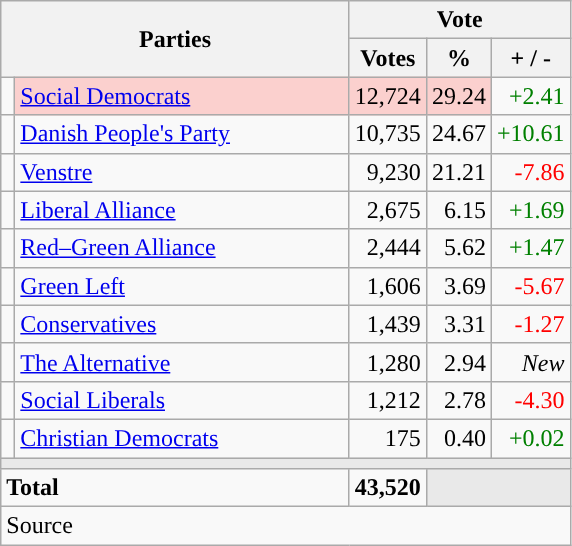<table class="wikitable" style="text-align:right;">
<tr>
<th style="text-align:centre;" rowspan="2" colspan="2" width="225">Parties</th>
<th colspan="3">Vote</th>
</tr>
<tr>
<th width="15">Votes</th>
<th width="15">%</th>
<th width="15">+ / -</th>
</tr>
<tr>
<td width="2" style="color:inherit;background:"></td>
<td bgcolor=#fbd0ce  align="left"><a href='#'>Social Democrats</a></td>
<td bgcolor=#fbd0ce>12,724</td>
<td bgcolor=#fbd0ce>29.24</td>
<td style=color:green;>+2.41</td>
</tr>
<tr>
<td width="2" style="color:inherit;background:"></td>
<td align="left"><a href='#'>Danish People's Party</a></td>
<td>10,735</td>
<td>24.67</td>
<td style=color:green;>+10.61</td>
</tr>
<tr>
<td width="2" style="color:inherit;background:"></td>
<td align="left"><a href='#'>Venstre</a></td>
<td>9,230</td>
<td>21.21</td>
<td style=color:red;>-7.86</td>
</tr>
<tr>
<td width="2" style="color:inherit;background:"></td>
<td align="left"><a href='#'>Liberal Alliance</a></td>
<td>2,675</td>
<td>6.15</td>
<td style=color:green;>+1.69</td>
</tr>
<tr>
<td width="2" style="color:inherit;background:"></td>
<td align="left"><a href='#'>Red–Green Alliance</a></td>
<td>2,444</td>
<td>5.62</td>
<td style=color:green;>+1.47</td>
</tr>
<tr>
<td width="2" style="color:inherit;background:"></td>
<td align="left"><a href='#'>Green Left</a></td>
<td>1,606</td>
<td>3.69</td>
<td style=color:red;>-5.67</td>
</tr>
<tr>
<td width="2" style="color:inherit;background:"></td>
<td align="left"><a href='#'>Conservatives</a></td>
<td>1,439</td>
<td>3.31</td>
<td style=color:red;>-1.27</td>
</tr>
<tr>
<td width="2" style="color:inherit;background:"></td>
<td align="left"><a href='#'>The Alternative</a></td>
<td>1,280</td>
<td>2.94</td>
<td><em>New</em></td>
</tr>
<tr>
<td width="2" style="color:inherit;background:"></td>
<td align="left"><a href='#'>Social Liberals</a></td>
<td>1,212</td>
<td>2.78</td>
<td style=color:red;>-4.30</td>
</tr>
<tr>
<td width="2" style="color:inherit;background:"></td>
<td align="left"><a href='#'>Christian Democrats</a></td>
<td>175</td>
<td>0.40</td>
<td style=color:green;>+0.02</td>
</tr>
<tr>
<td colspan="7" bgcolor="#E9E9E9"></td>
</tr>
<tr>
<td align="left" colspan="2"><strong>Total</strong></td>
<td><strong>43,520</strong></td>
<td bgcolor="#E9E9E9" colspan="2"></td>
</tr>
<tr>
<td align="left" colspan="6">Source</td>
</tr>
</table>
